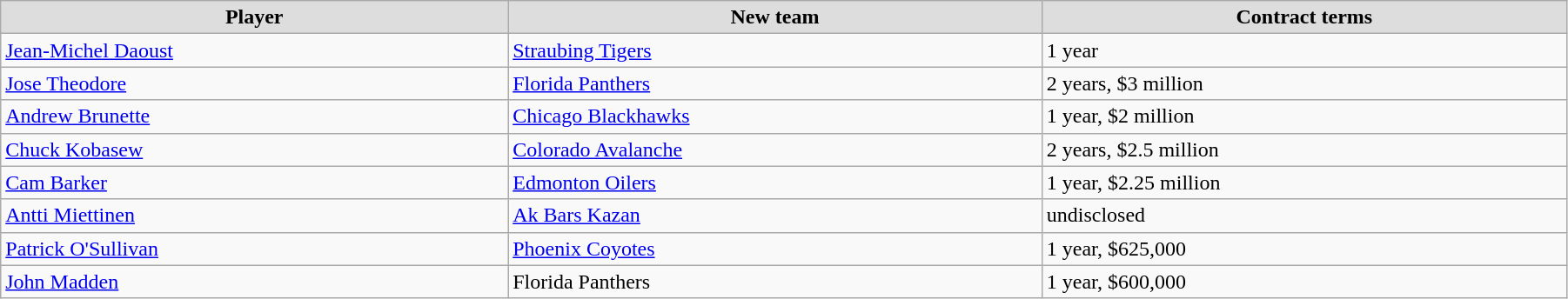<table class="wikitable" width=95%>
<tr align="center" bgcolor="#dddddd">
<td><strong>Player</strong></td>
<td><strong>New team</strong></td>
<td><strong>Contract terms</strong></td>
</tr>
<tr>
<td><a href='#'>Jean-Michel Daoust</a></td>
<td><a href='#'>Straubing Tigers</a></td>
<td>1 year</td>
</tr>
<tr>
<td><a href='#'>Jose Theodore</a></td>
<td><a href='#'>Florida Panthers</a></td>
<td>2 years, $3 million</td>
</tr>
<tr>
<td><a href='#'>Andrew Brunette</a></td>
<td><a href='#'>Chicago Blackhawks</a></td>
<td>1 year, $2 million</td>
</tr>
<tr>
<td><a href='#'>Chuck Kobasew</a></td>
<td><a href='#'>Colorado Avalanche</a></td>
<td>2 years, $2.5 million</td>
</tr>
<tr>
<td><a href='#'>Cam Barker</a></td>
<td><a href='#'>Edmonton Oilers</a></td>
<td>1 year, $2.25 million</td>
</tr>
<tr>
<td><a href='#'>Antti Miettinen</a></td>
<td><a href='#'>Ak Bars Kazan</a></td>
<td>undisclosed</td>
</tr>
<tr>
<td><a href='#'>Patrick O'Sullivan</a></td>
<td><a href='#'>Phoenix Coyotes</a></td>
<td>1 year, $625,000</td>
</tr>
<tr>
<td><a href='#'>John Madden</a></td>
<td>Florida Panthers</td>
<td>1 year, $600,000</td>
</tr>
</table>
